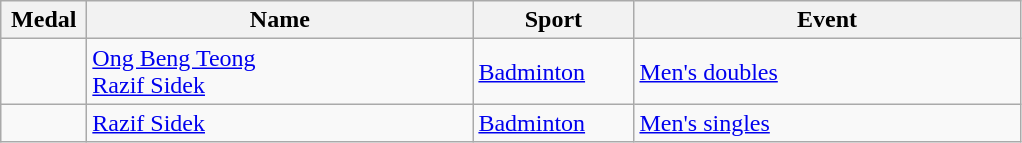<table class="wikitable sortable" style="font-size:100%">
<tr>
<th width="50">Medal</th>
<th width="250">Name</th>
<th width="100">Sport</th>
<th width="250">Event</th>
</tr>
<tr>
<td></td>
<td><a href='#'>Ong Beng Teong</a><br><a href='#'>Razif Sidek</a></td>
<td><a href='#'>Badminton</a></td>
<td><a href='#'>Men's doubles</a></td>
</tr>
<tr>
<td></td>
<td><a href='#'>Razif Sidek</a></td>
<td><a href='#'>Badminton</a></td>
<td><a href='#'>Men's singles</a></td>
</tr>
</table>
